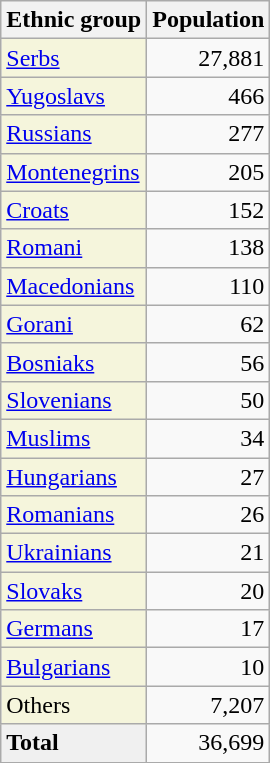<table class="wikitable">
<tr>
<th>Ethnic group</th>
<th>Population</th>
</tr>
<tr>
<td style="background:#F5F5DC;"><a href='#'>Serbs</a></td>
<td align="right">27,881</td>
</tr>
<tr>
<td style="background:#F5F5DC;"><a href='#'>Yugoslavs</a></td>
<td align="right">466</td>
</tr>
<tr>
<td style="background:#F5F5DC;"><a href='#'>Russians</a></td>
<td align="right">277</td>
</tr>
<tr>
<td style="background:#F5F5DC;"><a href='#'>Montenegrins</a></td>
<td align="right">205</td>
</tr>
<tr>
<td style="background:#F5F5DC;"><a href='#'>Croats</a></td>
<td align="right">152</td>
</tr>
<tr>
<td style="background:#F5F5DC;"><a href='#'>Romani</a></td>
<td align="right">138</td>
</tr>
<tr>
<td style="background:#F5F5DC;"><a href='#'>Macedonians</a></td>
<td align="right">110</td>
</tr>
<tr>
<td style="background:#F5F5DC;"><a href='#'>Gorani</a></td>
<td align="right">62</td>
</tr>
<tr>
<td style="background:#F5F5DC;"><a href='#'>Bosniaks</a></td>
<td align="right">56</td>
</tr>
<tr>
<td style="background:#F5F5DC;"><a href='#'>Slovenians</a></td>
<td align="right">50</td>
</tr>
<tr>
<td style="background:#F5F5DC;"><a href='#'>Muslims</a></td>
<td align="right">34</td>
</tr>
<tr>
<td style="background:#F5F5DC;"><a href='#'>Hungarians</a></td>
<td align="right">27</td>
</tr>
<tr>
<td style="background:#F5F5DC;"><a href='#'>Romanians</a></td>
<td align="right">26</td>
</tr>
<tr>
<td style="background:#F5F5DC;"><a href='#'>Ukrainians</a></td>
<td align="right">21</td>
</tr>
<tr>
<td style="background:#F5F5DC;"><a href='#'>Slovaks</a></td>
<td align="right">20</td>
</tr>
<tr>
<td style="background:#F5F5DC;"><a href='#'>Germans</a></td>
<td align="right">17</td>
</tr>
<tr>
<td style="background:#F5F5DC;"><a href='#'>Bulgarians</a></td>
<td align="right">10</td>
</tr>
<tr>
<td style="background:#F5F5DC;">Others</td>
<td align="right">7,207</td>
</tr>
<tr>
<td style="background:#F0F0F0;"><strong>Total</strong></td>
<td align="right">36,699</td>
</tr>
</table>
